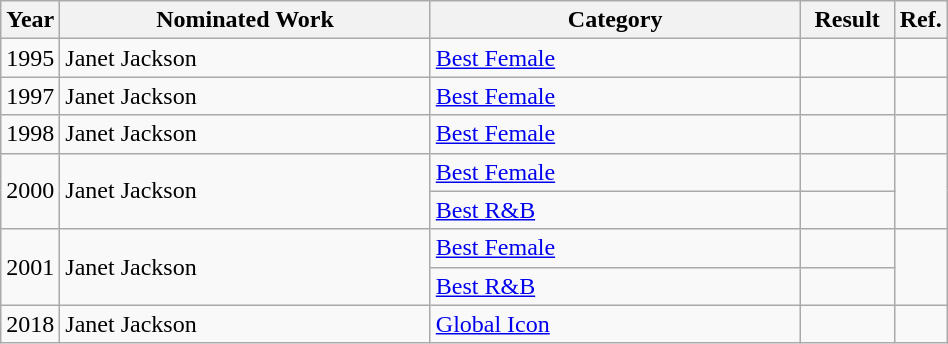<table class="wikitable" width="50%">
<tr>
<th width="5%">Year</th>
<th width="40%">Nominated Work</th>
<th width="40%">Category</th>
<th width="10%">Result</th>
<th width="5%">Ref.</th>
</tr>
<tr>
<td>1995</td>
<td>Janet Jackson</td>
<td><a href='#'>Best Female</a></td>
<td></td>
<td></td>
</tr>
<tr>
<td>1997</td>
<td>Janet Jackson</td>
<td><a href='#'>Best Female</a></td>
<td></td>
<td></td>
</tr>
<tr>
<td>1998</td>
<td>Janet Jackson</td>
<td><a href='#'>Best Female</a></td>
<td></td>
<td></td>
</tr>
<tr>
<td rowspan="2">2000</td>
<td rowspan="2">Janet Jackson</td>
<td><a href='#'>Best Female</a></td>
<td></td>
<td rowspan="2"></td>
</tr>
<tr>
<td><a href='#'>Best R&B</a></td>
<td></td>
</tr>
<tr>
<td rowspan="2">2001</td>
<td rowspan="2">Janet Jackson</td>
<td><a href='#'>Best Female</a></td>
<td></td>
<td rowspan="2"></td>
</tr>
<tr>
<td><a href='#'>Best R&B</a></td>
<td></td>
</tr>
<tr>
<td>2018</td>
<td>Janet Jackson</td>
<td><a href='#'>Global Icon</a></td>
<td></td>
<td></td>
</tr>
</table>
